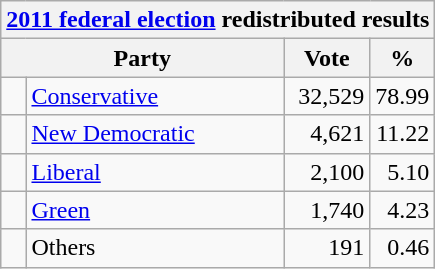<table class="wikitable">
<tr>
<th colspan="4"><a href='#'>2011 federal election</a> redistributed results</th>
</tr>
<tr>
<th width="130" bgcolor="#ddddff" colspan="2">Party</th>
<th width="50" bgcolor="#ddddff">Vote</th>
<th width="30" bgcolor="#ddddff">%</th>
</tr>
<tr>
<td> </td>
<td><a href='#'>Conservative</a></td>
<td align=right>32,529</td>
<td align=right>78.99</td>
</tr>
<tr>
<td> </td>
<td><a href='#'>New Democratic</a></td>
<td align=right>4,621</td>
<td align=right>11.22</td>
</tr>
<tr>
<td> </td>
<td><a href='#'>Liberal</a></td>
<td align=right>2,100</td>
<td align=right>5.10</td>
</tr>
<tr>
<td> </td>
<td><a href='#'>Green</a></td>
<td align=right>1,740</td>
<td align=right>4.23</td>
</tr>
<tr>
<td> </td>
<td>Others</td>
<td align=right>191</td>
<td align=right>0.46</td>
</tr>
</table>
